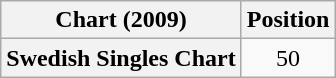<table class="wikitable plainrowheaders">
<tr>
<th scope="col">Chart (2009)</th>
<th scope="col">Position</th>
</tr>
<tr>
<th scope="row">Swedish Singles Chart</th>
<td align=center>50</td>
</tr>
</table>
